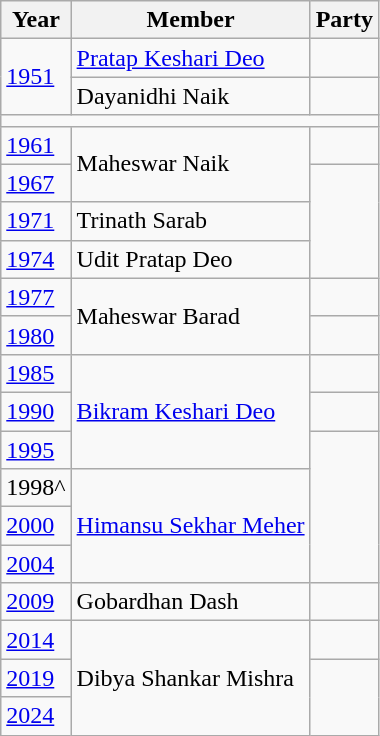<table class="wikitable">
<tr>
<th>Year</th>
<th>Member</th>
<th colspan="2">Party</th>
</tr>
<tr>
<td rowspan="2"><a href='#'>1951</a></td>
<td><a href='#'>Pratap Keshari Deo</a></td>
<td></td>
</tr>
<tr>
<td>Dayanidhi Naik</td>
</tr>
<tr>
<td colspan="4"></td>
</tr>
<tr>
<td><a href='#'>1961</a></td>
<td rowspan="2">Maheswar Naik</td>
<td></td>
</tr>
<tr>
<td><a href='#'>1967</a></td>
</tr>
<tr>
<td><a href='#'>1971</a></td>
<td>Trinath Sarab</td>
</tr>
<tr>
<td><a href='#'>1974</a></td>
<td>Udit Pratap Deo</td>
</tr>
<tr>
<td><a href='#'>1977</a></td>
<td rowspan="2">Maheswar Barad</td>
<td></td>
</tr>
<tr>
<td><a href='#'>1980</a></td>
<td></td>
</tr>
<tr>
<td><a href='#'>1985</a></td>
<td rowspan="3"><a href='#'>Bikram Keshari Deo</a></td>
<td></td>
</tr>
<tr>
<td><a href='#'>1990</a></td>
<td></td>
</tr>
<tr>
<td><a href='#'>1995</a></td>
</tr>
<tr>
<td>1998^</td>
<td rowspan="3"><a href='#'>Himansu Sekhar Meher</a></td>
</tr>
<tr>
<td><a href='#'>2000</a></td>
</tr>
<tr>
<td><a href='#'>2004</a></td>
</tr>
<tr>
<td><a href='#'>2009</a></td>
<td>Gobardhan Dash</td>
<td></td>
</tr>
<tr>
<td><a href='#'>2014</a></td>
<td rowspan="3">Dibya Shankar Mishra</td>
<td></td>
</tr>
<tr>
<td><a href='#'>2019</a></td>
</tr>
<tr>
<td><a href='#'>2024</a></td>
</tr>
</table>
